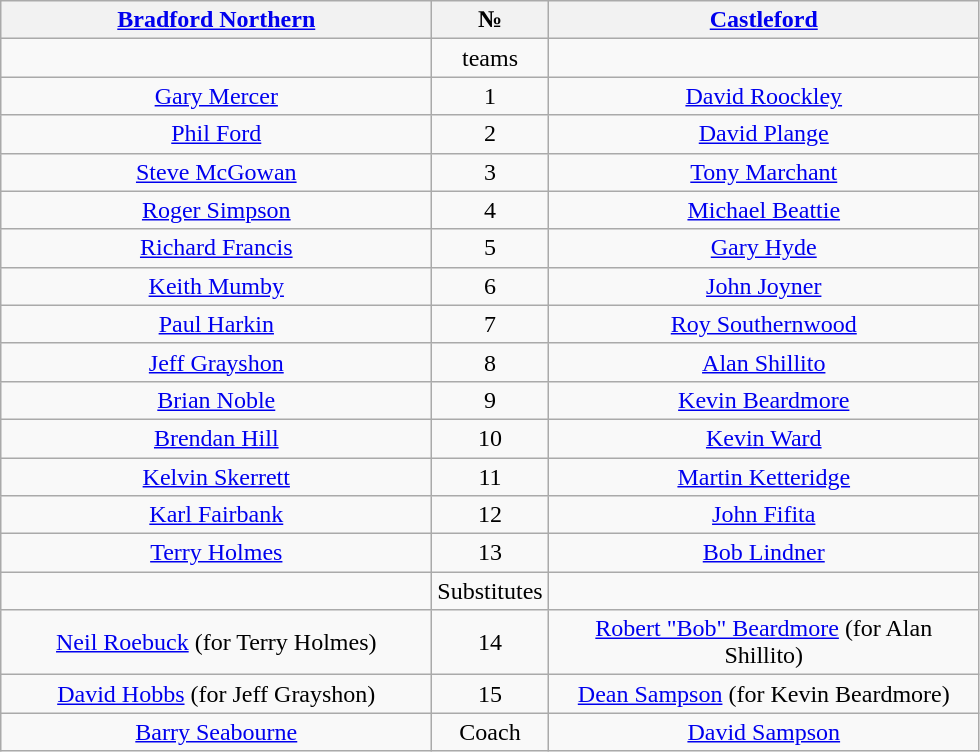<table class="wikitable" style="text-align:center;">
<tr>
<th width=280 abbr=winner><a href='#'>Bradford Northern</a></th>
<th width=60 abbr="Number">№</th>
<th width=280 abbr=runner-up><a href='#'>Castleford</a></th>
</tr>
<tr>
<td></td>
<td>teams</td>
<td></td>
</tr>
<tr>
<td><a href='#'>Gary Mercer</a></td>
<td>1</td>
<td><a href='#'>David Roockley</a></td>
</tr>
<tr>
<td><a href='#'>Phil Ford</a></td>
<td>2</td>
<td><a href='#'>David Plange</a></td>
</tr>
<tr>
<td><a href='#'>Steve McGowan</a></td>
<td>3</td>
<td><a href='#'>Tony Marchant</a></td>
</tr>
<tr>
<td><a href='#'>Roger Simpson</a></td>
<td>4</td>
<td><a href='#'>Michael Beattie</a></td>
</tr>
<tr>
<td><a href='#'>Richard Francis</a></td>
<td>5</td>
<td><a href='#'>Gary Hyde</a></td>
</tr>
<tr>
<td><a href='#'>Keith Mumby</a></td>
<td>6</td>
<td><a href='#'>John Joyner</a></td>
</tr>
<tr>
<td><a href='#'>Paul Harkin</a></td>
<td>7</td>
<td><a href='#'>Roy Southernwood</a></td>
</tr>
<tr>
<td><a href='#'>Jeff Grayshon</a></td>
<td>8</td>
<td><a href='#'>Alan Shillito</a></td>
</tr>
<tr>
<td><a href='#'>Brian Noble</a></td>
<td>9</td>
<td><a href='#'>Kevin Beardmore</a></td>
</tr>
<tr>
<td><a href='#'>Brendan Hill</a></td>
<td>10</td>
<td><a href='#'>Kevin Ward</a></td>
</tr>
<tr>
<td><a href='#'>Kelvin Skerrett</a></td>
<td>11</td>
<td><a href='#'>Martin Ketteridge</a></td>
</tr>
<tr>
<td><a href='#'>Karl Fairbank</a></td>
<td>12</td>
<td><a href='#'>John Fifita</a></td>
</tr>
<tr>
<td><a href='#'>Terry Holmes</a></td>
<td>13</td>
<td><a href='#'>Bob Lindner</a></td>
</tr>
<tr>
<td></td>
<td>Substitutes</td>
<td></td>
</tr>
<tr>
<td><a href='#'>Neil Roebuck</a> (for Terry Holmes)</td>
<td>14</td>
<td><a href='#'>Robert "Bob" Beardmore</a> (for Alan Shillito)</td>
</tr>
<tr>
<td><a href='#'>David Hobbs</a> (for Jeff Grayshon)</td>
<td>15</td>
<td><a href='#'>Dean Sampson</a> (for Kevin Beardmore)</td>
</tr>
<tr>
<td><a href='#'>Barry Seabourne</a></td>
<td>Coach</td>
<td><a href='#'>David Sampson</a></td>
</tr>
</table>
